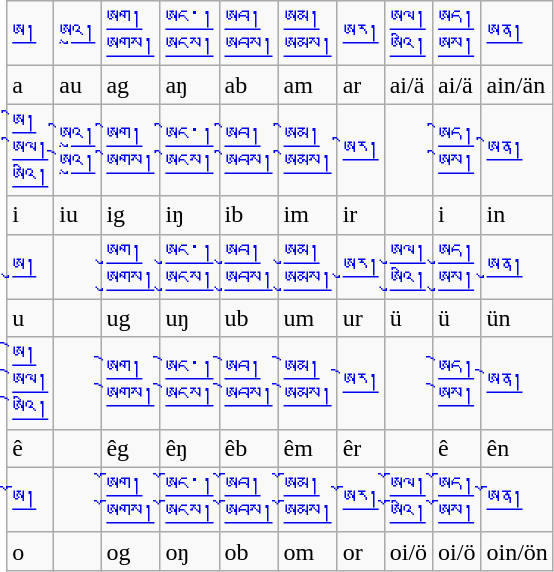<table class="wikitable">
<tr>
<td><a href='#'>ཨ།</a></td>
<td><a href='#'>ཨའུ།</a></td>
<td><a href='#'>ཨག།</a><br><a href='#'>ཨགས།</a></td>
<td><a href='#'>ཨང༌།</a><br><a href='#'>ཨངས།</a></td>
<td><a href='#'>ཨབ།</a><br><a href='#'>ཨབས།</a></td>
<td><a href='#'>ཨམ།</a><br><a href='#'>ཨམས།</a></td>
<td><a href='#'>ཨར།</a></td>
<td><a href='#'>ཨལ།</a><br><a href='#'>ཨའི།</a></td>
<td><a href='#'>ཨད།</a><br><a href='#'>ཨས།</a></td>
<td><a href='#'>ཨན།</a></td>
</tr>
<tr>
<td>a</td>
<td>au</td>
<td>ag</td>
<td>aŋ</td>
<td>ab</td>
<td>am</td>
<td>ar</td>
<td>ai/ä</td>
<td>ai/ä</td>
<td>ain/än</td>
</tr>
<tr>
<td><a href='#'>ཨི།</a><br><a href='#'>ཨིལ།</a><br><a href='#'>ཨའི།</a></td>
<td><a href='#'>ཨིའུ།</a><br><a href='#'>ཨེའུ།</a></td>
<td><a href='#'>ཨིག།</a><br><a href='#'>ཨིགས།</a></td>
<td><a href='#'>ཨིང༌།</a><br><a href='#'>ཨིངས།</a></td>
<td><a href='#'>ཨིབ།</a><br><a href='#'>ཨིབས།</a></td>
<td><a href='#'>ཨིམ།</a><br><a href='#'>ཨིམས།</a></td>
<td><a href='#'>ཨིར།</a></td>
<td></td>
<td><a href='#'>ཨིད།</a><br><a href='#'>ཨིས།</a></td>
<td><a href='#'>ཨིན།</a></td>
</tr>
<tr>
<td>i</td>
<td>iu</td>
<td>ig</td>
<td>iŋ</td>
<td>ib</td>
<td>im</td>
<td>ir</td>
<td></td>
<td>i</td>
<td>in</td>
</tr>
<tr>
<td><a href='#'>ཨུ།</a></td>
<td></td>
<td><a href='#'>ཨུག།</a><br><a href='#'>ཨུགས།</a></td>
<td><a href='#'>ཨུང༌།</a><br><a href='#'>ཨུངས།</a></td>
<td><a href='#'>ཨུབ།</a><br><a href='#'>ཨུབས།</a></td>
<td><a href='#'>ཨུམ།</a><br><a href='#'>ཨུམས།</a></td>
<td><a href='#'>ཨུར།</a></td>
<td><a href='#'>ཨུལ།</a><br><a href='#'>ཨུའི།</a></td>
<td><a href='#'>ཨུད།</a><br><a href='#'>ཨུས།</a></td>
<td><a href='#'>ཨུན།</a></td>
</tr>
<tr>
<td>u</td>
<td></td>
<td>ug</td>
<td>uŋ</td>
<td>ub</td>
<td>um</td>
<td>ur</td>
<td>ü</td>
<td>ü</td>
<td>ün</td>
</tr>
<tr>
<td><a href='#'>ཨེ།</a><br><a href='#'>ཨེལ།</a><br><a href='#'>ཨེའི།</a></td>
<td></td>
<td><a href='#'>ཨེག།</a><br><a href='#'>ཨེགས།</a></td>
<td><a href='#'>ཨེང༌།</a><br><a href='#'>ཨེངས།</a></td>
<td><a href='#'>ཨེབ།</a><br><a href='#'>ཨེབས།</a></td>
<td><a href='#'>ཨེམ།</a><br><a href='#'>ཨེམས།</a></td>
<td><a href='#'>ཨེར།</a></td>
<td></td>
<td><a href='#'>ཨེད།</a><br><a href='#'>ཨེས།</a></td>
<td><a href='#'>ཨེན།</a></td>
</tr>
<tr>
<td>ê</td>
<td></td>
<td>êg</td>
<td>êŋ</td>
<td>êb</td>
<td>êm</td>
<td>êr</td>
<td></td>
<td>ê</td>
<td>ên</td>
</tr>
<tr>
<td><a href='#'>ཨོ།</a></td>
<td></td>
<td><a href='#'>ཨོག།</a><br><a href='#'>ཨོགས།</a></td>
<td><a href='#'>ཨོང༌།</a><br><a href='#'>ཨོངས།</a></td>
<td><a href='#'>ཨོབ།</a><br><a href='#'>ཨོབས།</a></td>
<td><a href='#'>ཨོམ།</a><br><a href='#'>ཨོམས།</a></td>
<td><a href='#'>ཨོར།</a></td>
<td><a href='#'>ཨོལ།</a><br><a href='#'>ཨོའི།</a></td>
<td><a href='#'>ཨོད།</a><br><a href='#'>ཨོས།</a></td>
<td><a href='#'>ཨོན།</a></td>
</tr>
<tr>
<td>o</td>
<td></td>
<td>og</td>
<td>oŋ</td>
<td>ob</td>
<td>om</td>
<td>or</td>
<td>oi/ö</td>
<td>oi/ö</td>
<td>oin/ön</td>
</tr>
</table>
